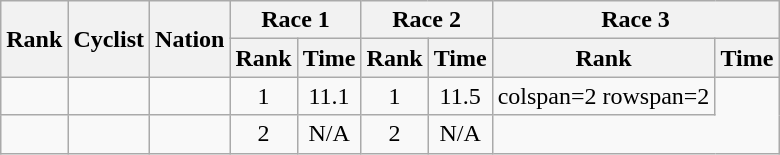<table class="wikitable sortable" style="text-align:center">
<tr>
<th rowspan=2>Rank</th>
<th rowspan=2>Cyclist</th>
<th rowspan=2>Nation</th>
<th colspan=2>Race 1</th>
<th colspan=2>Race 2</th>
<th colspan=2>Race 3</th>
</tr>
<tr>
<th>Rank</th>
<th>Time</th>
<th>Rank</th>
<th>Time</th>
<th>Rank</th>
<th>Time</th>
</tr>
<tr>
<td></td>
<td align=left></td>
<td align=left></td>
<td>1</td>
<td>11.1</td>
<td>1</td>
<td>11.5</td>
<td>colspan=2 rowspan=2 </td>
</tr>
<tr>
<td></td>
<td align=left></td>
<td align=left></td>
<td>2</td>
<td>N/A</td>
<td>2</td>
<td>N/A</td>
</tr>
</table>
